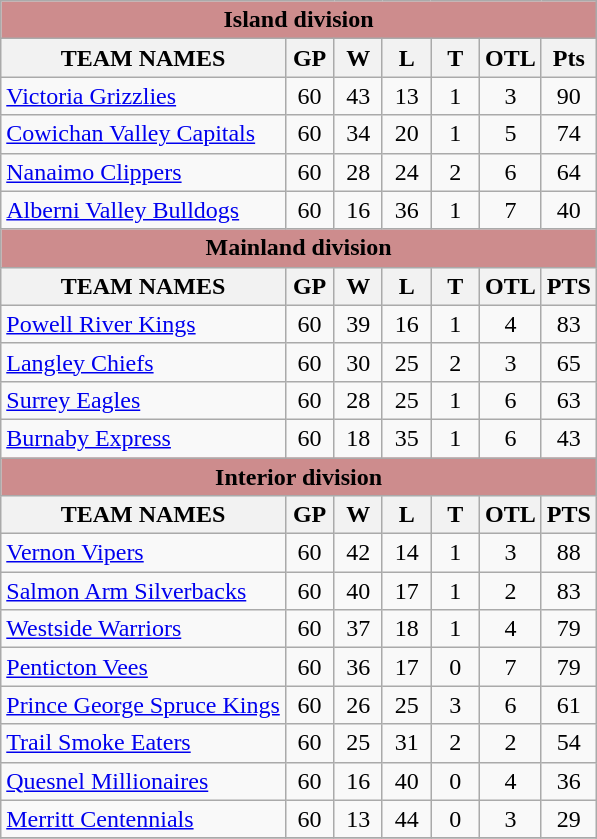<table class="wikitable sortable" style="text-align:center">
<tr style="background:#cd8c8d;">
<td colspan="7"><strong>Island division</strong></td>
</tr>
<tr>
<th class="sortable">TEAM NAMES</th>
<th scope="col" style="width: 25px;"><abbr>GP</abbr></th>
<th scope="col" style="width: 25px;"><abbr>W</abbr></th>
<th scope="col" style="width: 25px;"><abbr>L</abbr></th>
<th scope="col" style="width: 25px;"><abbr>T</abbr></th>
<th scope="col" style="width: 25px;"><abbr>OTL</abbr></th>
<th scope="col" style="width: 25px;"><abbr>Pts</abbr></th>
</tr>
<tr>
<td align=left><a href='#'>Victoria Grizzlies</a></td>
<td>60</td>
<td>43</td>
<td>13</td>
<td>1</td>
<td>3</td>
<td>90</td>
</tr>
<tr>
<td align=left><a href='#'>Cowichan Valley Capitals</a></td>
<td>60</td>
<td>34</td>
<td>20</td>
<td>1</td>
<td>5</td>
<td>74</td>
</tr>
<tr>
<td align=left><a href='#'>Nanaimo Clippers</a></td>
<td>60</td>
<td>28</td>
<td>24</td>
<td>2</td>
<td>6</td>
<td>64</td>
</tr>
<tr>
<td align=left><a href='#'>Alberni Valley Bulldogs</a></td>
<td>60</td>
<td>16</td>
<td>36</td>
<td>1</td>
<td>7</td>
<td>40</td>
</tr>
<tr style="background:#cd8c8d;">
<td colspan="7"><strong>Mainland division</strong></td>
</tr>
<tr>
<th class="sortable">TEAM NAMES</th>
<th scope="col" style="width: 25px;"><abbr>GP</abbr></th>
<th scope="col" style="width: 25px;"><abbr>W</abbr></th>
<th scope="col" style="width: 25px;"><abbr>L</abbr></th>
<th scope="col" style="width: 25px;"><abbr>T</abbr></th>
<th scope="col" style="width: 25px;"><abbr>OTL</abbr></th>
<th scope="col" style="width: 25px;"><abbr>PTS</abbr></th>
</tr>
<tr>
<td align=left><a href='#'>Powell River Kings</a></td>
<td>60</td>
<td>39</td>
<td>16</td>
<td>1</td>
<td>4</td>
<td>83</td>
</tr>
<tr>
<td align=left><a href='#'>Langley Chiefs</a></td>
<td>60</td>
<td>30</td>
<td>25</td>
<td>2</td>
<td>3</td>
<td>65</td>
</tr>
<tr>
<td align=left><a href='#'>Surrey Eagles</a></td>
<td>60</td>
<td>28</td>
<td>25</td>
<td>1</td>
<td>6</td>
<td>63</td>
</tr>
<tr>
<td align=left><a href='#'>Burnaby Express</a></td>
<td>60</td>
<td>18</td>
<td>35</td>
<td>1</td>
<td>6</td>
<td>43</td>
</tr>
<tr style="background:#cd8c8d;">
<td colspan="7"><strong>Interior division</strong></td>
</tr>
<tr>
<th class="sortable">TEAM NAMES</th>
<th scope="col" style="width: 25px;"><abbr>GP</abbr></th>
<th scope="col" style="width: 25px;"><abbr>W</abbr></th>
<th scope="col" style="width: 25px;"><abbr>L</abbr></th>
<th scope="col" style="width: 25px;"><abbr>T</abbr></th>
<th scope="col" style="width: 25px;"><abbr>OTL</abbr></th>
<th scope="col" style="width: 25px;"><abbr>PTS</abbr></th>
</tr>
<tr>
<td align=left><a href='#'>Vernon Vipers</a></td>
<td>60</td>
<td>42</td>
<td>14</td>
<td>1</td>
<td>3</td>
<td>88</td>
</tr>
<tr>
<td align=left><a href='#'>Salmon Arm Silverbacks</a></td>
<td>60</td>
<td>40</td>
<td>17</td>
<td>1</td>
<td>2</td>
<td>83</td>
</tr>
<tr>
<td align=left><a href='#'>Westside Warriors</a></td>
<td>60</td>
<td>37</td>
<td>18</td>
<td>1</td>
<td>4</td>
<td>79</td>
</tr>
<tr>
<td align=left><a href='#'>Penticton Vees</a></td>
<td>60</td>
<td>36</td>
<td>17</td>
<td>0</td>
<td>7</td>
<td>79</td>
</tr>
<tr>
<td align=left><a href='#'>Prince George Spruce Kings</a></td>
<td>60</td>
<td>26</td>
<td>25</td>
<td>3</td>
<td>6</td>
<td>61</td>
</tr>
<tr>
<td align=left><a href='#'>Trail Smoke Eaters</a></td>
<td>60</td>
<td>25</td>
<td>31</td>
<td>2</td>
<td>2</td>
<td>54</td>
</tr>
<tr>
<td align=left><a href='#'>Quesnel Millionaires</a></td>
<td>60</td>
<td>16</td>
<td>40</td>
<td>0</td>
<td>4</td>
<td>36</td>
</tr>
<tr>
<td align=left><a href='#'>Merritt Centennials</a></td>
<td>60</td>
<td>13</td>
<td>44</td>
<td>0</td>
<td>3</td>
<td>29</td>
</tr>
<tr>
</tr>
</table>
